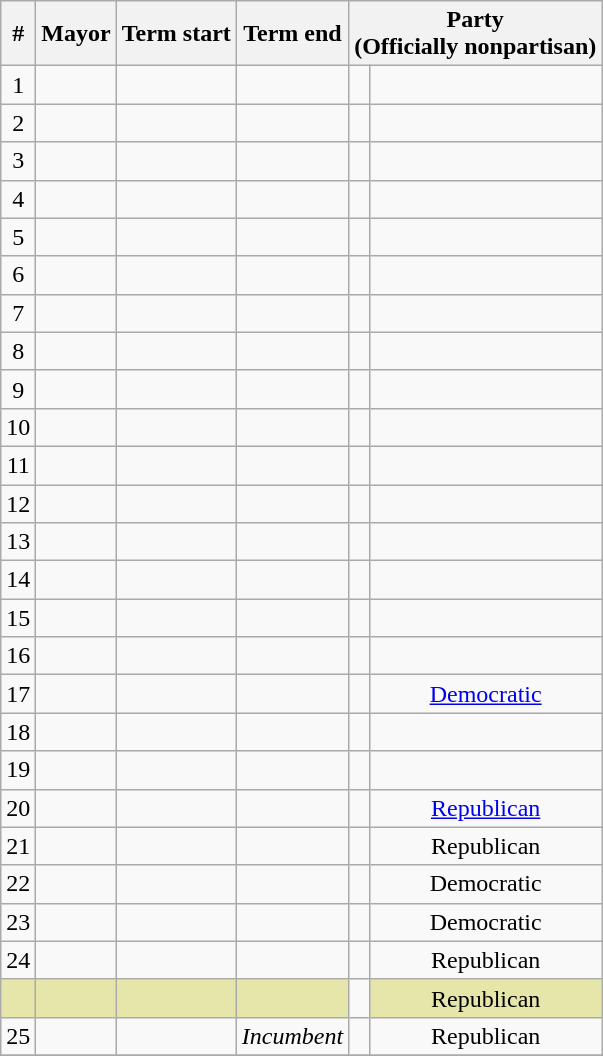<table class="wikitable" style="clear:right; text-align:center">
<tr>
<th>#</th>
<th>Mayor</th>
<th>Term start</th>
<th>Term end</th>
<th colspan="2" class="unsortable">Party<br>(Officially nonpartisan)</th>
</tr>
<tr>
<td align=center>1</td>
<td></td>
<td align=center></td>
<td align=center></td>
<td></td>
<td></td>
</tr>
<tr>
<td align=center>2</td>
<td></td>
<td align=center></td>
<td align=center></td>
<td></td>
<td></td>
</tr>
<tr>
<td align=center>3</td>
<td></td>
<td align=center></td>
<td align=center></td>
<td></td>
<td></td>
</tr>
<tr>
<td align=center>4</td>
<td></td>
<td align=center></td>
<td align=center></td>
<td></td>
<td></td>
</tr>
<tr>
<td align=center>5</td>
<td></td>
<td align=center></td>
<td align=center></td>
<td></td>
<td></td>
</tr>
<tr>
<td align=center>6</td>
<td></td>
<td align=center></td>
<td align=center></td>
<td></td>
<td></td>
</tr>
<tr>
<td align=center>7</td>
<td></td>
<td align=center></td>
<td align=center></td>
<td></td>
<td></td>
</tr>
<tr>
<td align=center>8</td>
<td></td>
<td align=center></td>
<td align=center></td>
<td></td>
<td></td>
</tr>
<tr>
<td align=center>9</td>
<td></td>
<td align=center></td>
<td align=center></td>
<td></td>
<td></td>
</tr>
<tr>
<td align=center>10</td>
<td></td>
<td align=center></td>
<td align=center></td>
<td></td>
<td></td>
</tr>
<tr>
<td align=center>11</td>
<td></td>
<td align=center></td>
<td align=center></td>
<td></td>
<td></td>
</tr>
<tr>
<td align=center>12</td>
<td></td>
<td align=center></td>
<td align=center></td>
<td></td>
<td></td>
</tr>
<tr>
<td align=center>13</td>
<td></td>
<td align=center></td>
<td align=center></td>
<td></td>
<td></td>
</tr>
<tr>
<td align=center>14</td>
<td></td>
<td align=center></td>
<td align=center></td>
<td></td>
<td></td>
</tr>
<tr>
<td align=center>15</td>
<td></td>
<td align=center></td>
<td align=center></td>
<td></td>
<td></td>
</tr>
<tr>
<td align=center>16</td>
<td></td>
<td align=center></td>
<td align=center></td>
<td></td>
<td></td>
</tr>
<tr>
<td align=center>17</td>
<td></td>
<td align=center></td>
<td align=center></td>
<td bgcolor=></td>
<td><a href='#'>Democratic</a></td>
</tr>
<tr>
<td align=center>18</td>
<td></td>
<td align=center></td>
<td align=center></td>
<td></td>
<td></td>
</tr>
<tr>
<td align=center>19</td>
<td></td>
<td align=center></td>
<td align=center></td>
<td></td>
<td></td>
</tr>
<tr>
<td align=center>20</td>
<td></td>
<td align=center></td>
<td align=center></td>
<td bgcolor=></td>
<td><a href='#'>Republican</a></td>
</tr>
<tr>
<td align=center>21</td>
<td></td>
<td align=center></td>
<td align=center></td>
<td bgcolor=></td>
<td>Republican</td>
</tr>
<tr>
<td align=center>22</td>
<td></td>
<td align=center></td>
<td align=center></td>
<td bgcolor=></td>
<td>Democratic</td>
</tr>
<tr>
<td align=center>23</td>
<td></td>
<td align=center></td>
<td align=center></td>
<td bgcolor=></td>
<td>Democratic</td>
</tr>
<tr>
<td align=center>24</td>
<td></td>
<td align=center></td>
<td align=center></td>
<td bgcolor=></td>
<td>Republican</td>
</tr>
<tr>
<th style="background: #E6E6AA;"></th>
<td bgcolor="#e6e6aa"><br></td>
<td bgcolor="#e6e6aa" align=center></td>
<td bgcolor="#e6e6aa" align=center></td>
<td bgcolor=></td>
<td bgcolor="#e6e6aa">Republican</td>
</tr>
<tr>
<td align=center>25</td>
<td></td>
<td align=center></td>
<td align=center><em>Incumbent</em></td>
<td bgcolor=></td>
<td>Republican</td>
</tr>
<tr>
</tr>
</table>
